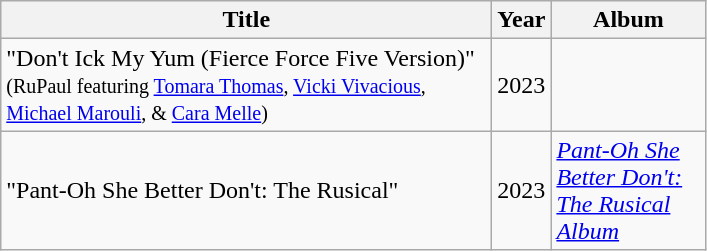<table class="wikitable plainrowheaders" style="text-align:left;">
<tr>
<th scope="col"  style="width:20em;">Title</th>
<th scope="col"  style="width:2em;">Year</th>
<th scope="col"  style="width:6em;">Album</th>
</tr>
<tr>
<td scope="row">"Don't Ick My Yum (Fierce Force Five Version)"<br><small>(RuPaul featuring <a href='#'>Tomara Thomas</a>, <a href='#'>Vicki Vivacious</a>, <a href='#'>Michael Marouli</a>, & <a href='#'>Cara Melle</a>)</small></td>
<td>2023</td>
<td></td>
</tr>
<tr>
<td scope="row">"Pant-Oh She Better Don't: The Rusical"</td>
<td>2023</td>
<td><em><a href='#'>Pant-Oh She Better Don't: The Rusical Album</a></em></td>
</tr>
</table>
